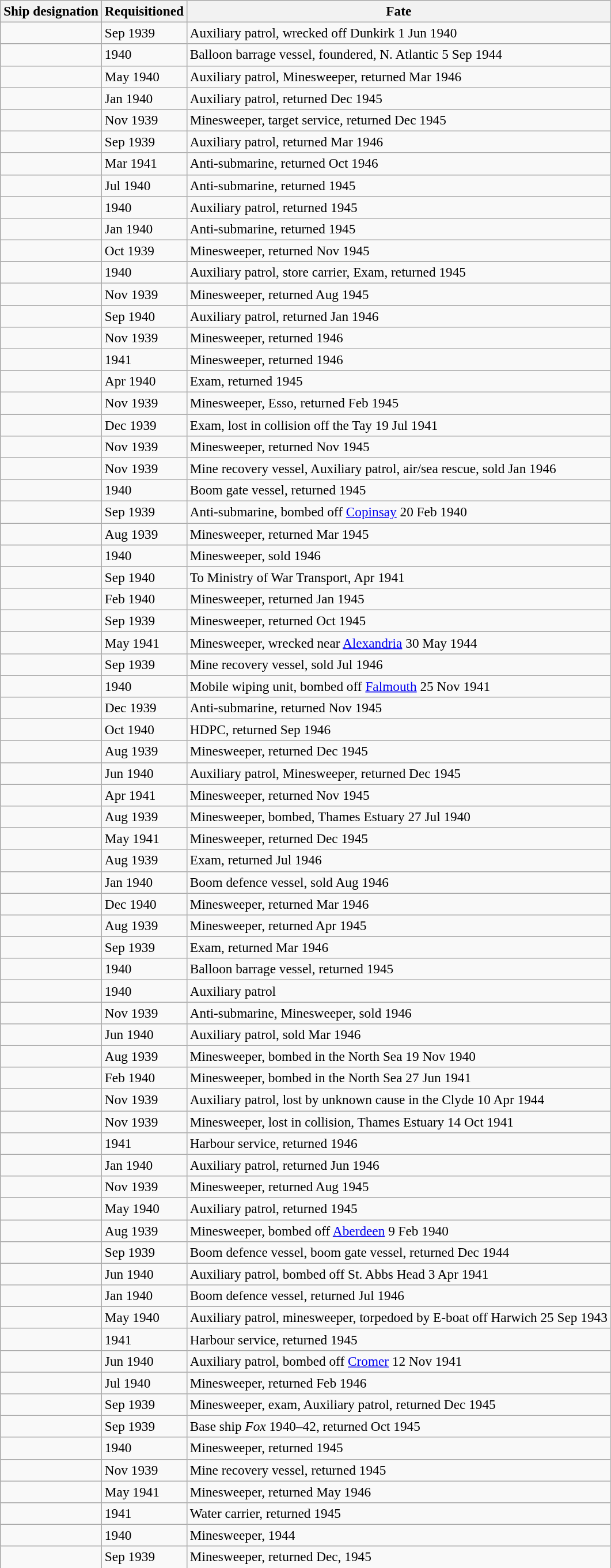<table class="wikitable" style="font-size:97%;">
<tr>
<th>Ship designation</th>
<th>Requisitioned</th>
<th>Fate</th>
</tr>
<tr>
<td></td>
<td>Sep 1939</td>
<td>Auxiliary patrol, wrecked off Dunkirk 1 Jun 1940</td>
</tr>
<tr>
<td></td>
<td>1940</td>
<td>Balloon barrage vessel, foundered, N. Atlantic 5 Sep 1944</td>
</tr>
<tr>
<td></td>
<td>May 1940</td>
<td>Auxiliary patrol, Minesweeper, returned Mar 1946</td>
</tr>
<tr>
<td></td>
<td>Jan 1940</td>
<td>Auxiliary patrol, returned Dec 1945</td>
</tr>
<tr>
<td></td>
<td>Nov 1939</td>
<td>Minesweeper, target service, returned Dec 1945</td>
</tr>
<tr>
<td></td>
<td>Sep 1939</td>
<td>Auxiliary patrol, returned Mar 1946</td>
</tr>
<tr>
<td></td>
<td>Mar 1941</td>
<td>Anti-submarine, returned Oct 1946</td>
</tr>
<tr>
<td></td>
<td>Jul 1940</td>
<td>Anti-submarine, returned 1945</td>
</tr>
<tr>
<td></td>
<td>1940</td>
<td>Auxiliary patrol, returned 1945</td>
</tr>
<tr>
<td></td>
<td>Jan 1940</td>
<td>Anti-submarine, returned 1945</td>
</tr>
<tr>
<td></td>
<td>Oct 1939</td>
<td>Minesweeper, returned Nov 1945</td>
</tr>
<tr>
<td></td>
<td>1940</td>
<td>Auxiliary patrol, store carrier, Exam, returned 1945</td>
</tr>
<tr>
<td></td>
<td>Nov 1939</td>
<td>Minesweeper, returned Aug 1945</td>
</tr>
<tr>
<td></td>
<td>Sep 1940</td>
<td>Auxiliary patrol, returned Jan 1946</td>
</tr>
<tr>
<td></td>
<td>Nov 1939</td>
<td>Minesweeper, returned 1946</td>
</tr>
<tr>
<td></td>
<td>1941</td>
<td>Minesweeper, returned 1946</td>
</tr>
<tr>
<td></td>
<td>Apr 1940</td>
<td>Exam, returned 1945</td>
</tr>
<tr>
<td></td>
<td>Nov 1939</td>
<td>Minesweeper, Esso, returned Feb 1945</td>
</tr>
<tr>
<td></td>
<td>Dec 1939</td>
<td>Exam, lost in collision off the Tay 19 Jul 1941</td>
</tr>
<tr>
<td></td>
<td>Nov 1939</td>
<td>Minesweeper, returned Nov 1945</td>
</tr>
<tr>
<td></td>
<td>Nov 1939</td>
<td>Mine recovery vessel, Auxiliary patrol, air/sea rescue, sold Jan 1946</td>
</tr>
<tr>
<td></td>
<td>1940</td>
<td>Boom gate vessel, returned 1945</td>
</tr>
<tr>
<td></td>
<td>Sep 1939</td>
<td>Anti-submarine, bombed off <a href='#'>Copinsay</a> 20 Feb 1940</td>
</tr>
<tr>
<td></td>
<td>Aug 1939</td>
<td>Minesweeper, returned Mar 1945</td>
</tr>
<tr>
<td></td>
<td>1940</td>
<td>Minesweeper, sold 1946</td>
</tr>
<tr>
<td></td>
<td>Sep 1940</td>
<td>To Ministry of War Transport, Apr 1941</td>
</tr>
<tr>
<td></td>
<td>Feb 1940</td>
<td>Minesweeper, returned Jan 1945</td>
</tr>
<tr>
<td></td>
<td>Sep 1939</td>
<td>Minesweeper, returned Oct 1945</td>
</tr>
<tr>
<td></td>
<td>May 1941</td>
<td>Minesweeper, wrecked near <a href='#'>Alexandria</a> 30 May 1944</td>
</tr>
<tr>
<td></td>
<td>Sep 1939</td>
<td>Mine recovery vessel, sold Jul 1946</td>
</tr>
<tr>
<td></td>
<td>1940</td>
<td>Mobile wiping unit, bombed off <a href='#'>Falmouth</a> 25 Nov 1941</td>
</tr>
<tr>
<td></td>
<td>Dec 1939</td>
<td>Anti-submarine, returned Nov 1945</td>
</tr>
<tr>
<td></td>
<td>Oct 1940</td>
<td>HDPC, returned Sep 1946</td>
</tr>
<tr>
<td></td>
<td>Aug 1939</td>
<td>Minesweeper, returned Dec 1945</td>
</tr>
<tr>
<td></td>
<td>Jun 1940</td>
<td>Auxiliary patrol, Minesweeper, returned Dec 1945</td>
</tr>
<tr>
<td></td>
<td>Apr 1941</td>
<td>Minesweeper, returned Nov 1945</td>
</tr>
<tr>
<td></td>
<td>Aug 1939</td>
<td>Minesweeper, bombed, Thames Estuary 27 Jul 1940</td>
</tr>
<tr>
<td></td>
<td>May 1941</td>
<td>Minesweeper, returned Dec 1945</td>
</tr>
<tr>
<td></td>
<td>Aug 1939</td>
<td>Exam, returned Jul 1946</td>
</tr>
<tr>
<td></td>
<td>Jan 1940</td>
<td>Boom defence vessel, sold Aug 1946</td>
</tr>
<tr>
<td></td>
<td>Dec 1940</td>
<td>Minesweeper, returned Mar 1946</td>
</tr>
<tr>
<td></td>
<td>Aug 1939</td>
<td>Minesweeper, returned Apr 1945</td>
</tr>
<tr>
<td></td>
<td>Sep 1939</td>
<td>Exam, returned Mar 1946</td>
</tr>
<tr>
<td></td>
<td>1940</td>
<td>Balloon barrage vessel, returned 1945</td>
</tr>
<tr>
<td></td>
<td>1940</td>
<td>Auxiliary patrol</td>
</tr>
<tr>
<td></td>
<td>Nov 1939</td>
<td>Anti-submarine, Minesweeper, sold 1946</td>
</tr>
<tr>
<td></td>
<td>Jun 1940</td>
<td>Auxiliary patrol, sold Mar 1946</td>
</tr>
<tr>
<td></td>
<td>Aug 1939</td>
<td>Minesweeper, bombed in the North Sea 19 Nov 1940</td>
</tr>
<tr>
<td></td>
<td>Feb 1940</td>
<td>Minesweeper, bombed in the North Sea 27 Jun 1941</td>
</tr>
<tr>
<td></td>
<td>Nov 1939</td>
<td>Auxiliary patrol, lost by unknown cause in the Clyde 10 Apr 1944</td>
</tr>
<tr>
<td></td>
<td>Nov 1939</td>
<td>Minesweeper, lost in collision, Thames Estuary 14 Oct 1941</td>
</tr>
<tr>
<td></td>
<td>1941</td>
<td>Harbour service, returned 1946</td>
</tr>
<tr>
<td></td>
<td>Jan 1940</td>
<td>Auxiliary patrol, returned Jun 1946</td>
</tr>
<tr>
<td></td>
<td>Nov 1939</td>
<td>Minesweeper, returned Aug 1945</td>
</tr>
<tr>
<td></td>
<td>May 1940</td>
<td>Auxiliary patrol, returned 1945</td>
</tr>
<tr>
<td></td>
<td>Aug 1939</td>
<td>Minesweeper, bombed off <a href='#'>Aberdeen</a> 9 Feb 1940</td>
</tr>
<tr>
<td></td>
<td>Sep 1939</td>
<td>Boom defence vessel, boom gate vessel, returned Dec 1944</td>
</tr>
<tr>
<td></td>
<td>Jun 1940</td>
<td>Auxiliary patrol, bombed off St. Abbs Head 3 Apr 1941</td>
</tr>
<tr>
<td></td>
<td>Jan 1940</td>
<td>Boom defence vessel, returned Jul 1946</td>
</tr>
<tr>
<td></td>
<td>May 1940</td>
<td>Auxiliary patrol, minesweeper, torpedoed by E-boat off Harwich 25 Sep 1943</td>
</tr>
<tr>
<td></td>
<td>1941</td>
<td>Harbour service, returned 1945</td>
</tr>
<tr>
<td></td>
<td>Jun 1940</td>
<td>Auxiliary patrol, bombed off <a href='#'>Cromer</a> 12 Nov 1941</td>
</tr>
<tr>
<td></td>
<td>Jul 1940</td>
<td>Minesweeper, returned Feb 1946</td>
</tr>
<tr>
<td></td>
<td>Sep 1939</td>
<td>Minesweeper, exam, Auxiliary patrol, returned Dec 1945</td>
</tr>
<tr>
<td></td>
<td>Sep 1939</td>
<td>Base ship <em>Fox</em> 1940–42, returned Oct 1945</td>
</tr>
<tr>
<td></td>
<td>1940</td>
<td>Minesweeper, returned 1945</td>
</tr>
<tr>
<td></td>
<td>Nov 1939</td>
<td>Mine recovery vessel, returned 1945</td>
</tr>
<tr>
<td></td>
<td>May 1941</td>
<td>Minesweeper, returned May 1946</td>
</tr>
<tr>
<td></td>
<td>1941</td>
<td>Water carrier, returned 1945</td>
</tr>
<tr>
<td></td>
<td>1940</td>
<td>Minesweeper, 1944</td>
</tr>
<tr>
<td></td>
<td>Sep 1939</td>
<td>Minesweeper, returned Dec, 1945</td>
</tr>
<tr>
</tr>
</table>
